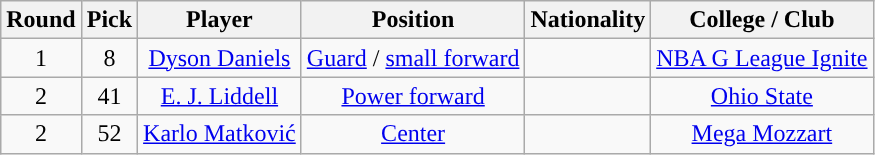<table class="wikitable sortable sortable">
<tr>
<th style="background:#">Round</th>
<th style="background:#">Pick</th>
<th style="background:#">Player</th>
<th style="background:#">Position</th>
<th style="background:#">Nationality</th>
<th style="background:#">College / Club</th>
</tr>
<tr style="text-align: center">
<td>1</td>
<td>8</td>
<td><a href='#'>Dyson Daniels</a></td>
<td><a href='#'>Guard</a> / <a href='#'>small forward</a></td>
<td></td>
<td><a href='#'>NBA G League Ignite</a></td>
</tr>
<tr style="text-align: center">
<td>2</td>
<td>41</td>
<td><a href='#'>E. J. Liddell</a></td>
<td><a href='#'>Power forward</a></td>
<td></td>
<td><a href='#'>Ohio State</a> </td>
</tr>
<tr style="text-align: center">
<td>2</td>
<td>52</td>
<td><a href='#'>Karlo Matković</a></td>
<td><a href='#'>Center</a></td>
<td><br></td>
<td><a href='#'>Mega Mozzart</a> </td>
</tr>
</table>
